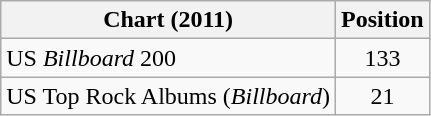<table class="wikitable plainrowheaders sortable">
<tr>
<th scope="col">Chart (2011)</th>
<th scope="col">Position</th>
</tr>
<tr>
<td>US <em>Billboard</em> 200</td>
<td align="center">133</td>
</tr>
<tr>
<td>US Top Rock Albums (<em>Billboard</em>)</td>
<td align="center">21</td>
</tr>
</table>
